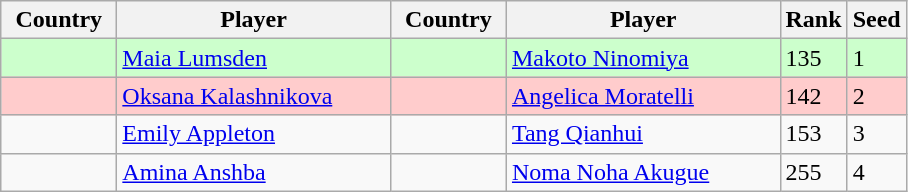<table class="wikitable">
<tr>
<th width="70">Country</th>
<th width="175">Player</th>
<th width="70">Country</th>
<th width="175">Player</th>
<th>Rank</th>
<th>Seed</th>
</tr>
<tr style="background:#cfc;">
<td></td>
<td><a href='#'>Maia Lumsden</a></td>
<td></td>
<td><a href='#'>Makoto Ninomiya</a></td>
<td>135</td>
<td>1</td>
</tr>
<tr style="background:#fcc;">
<td></td>
<td><a href='#'>Oksana Kalashnikova</a></td>
<td></td>
<td><a href='#'>Angelica Moratelli</a></td>
<td>142</td>
<td>2</td>
</tr>
<tr>
<td></td>
<td><a href='#'>Emily Appleton</a></td>
<td></td>
<td><a href='#'>Tang Qianhui</a></td>
<td>153</td>
<td>3</td>
</tr>
<tr>
<td></td>
<td><a href='#'>Amina Anshba</a></td>
<td></td>
<td><a href='#'>Noma Noha Akugue</a></td>
<td>255</td>
<td>4</td>
</tr>
</table>
